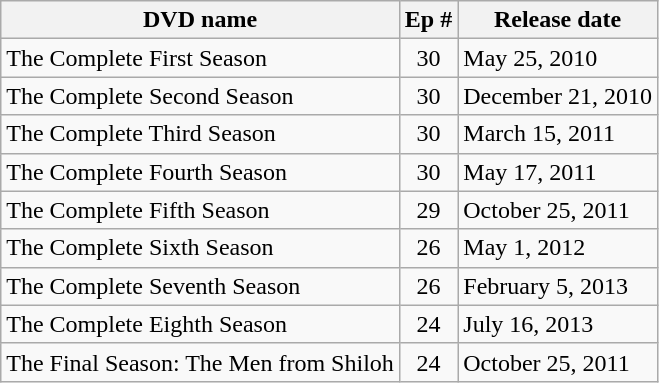<table class="wikitable">
<tr>
<th>DVD name</th>
<th>Ep #</th>
<th>Release date</th>
</tr>
<tr>
<td>The Complete First Season</td>
<td style="text-align:center;">30</td>
<td>May 25, 2010</td>
</tr>
<tr>
<td>The Complete Second Season</td>
<td style="text-align:center;">30</td>
<td>December 21, 2010</td>
</tr>
<tr>
<td>The Complete Third Season</td>
<td style="text-align:center;">30</td>
<td>March 15, 2011</td>
</tr>
<tr>
<td>The Complete Fourth Season</td>
<td style="text-align:center;">30</td>
<td>May 17, 2011</td>
</tr>
<tr>
<td>The Complete Fifth Season</td>
<td style="text-align:center;">29</td>
<td>October 25, 2011</td>
</tr>
<tr>
<td>The Complete Sixth Season</td>
<td style="text-align:center;">26</td>
<td>May 1, 2012</td>
</tr>
<tr>
<td>The Complete Seventh Season</td>
<td style="text-align:center;">26</td>
<td>February 5, 2013</td>
</tr>
<tr>
<td>The Complete Eighth Season</td>
<td style="text-align:center;">24</td>
<td>July 16, 2013</td>
</tr>
<tr>
<td>The Final Season: The Men from Shiloh</td>
<td style="text-align:center;">24</td>
<td>October 25, 2011</td>
</tr>
</table>
